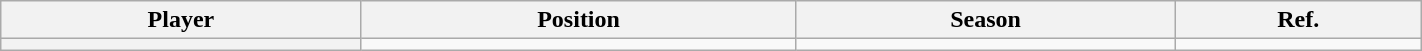<table class="wikitable" width="75%">
<tr>
<th scope="col">Player</th>
<th scope="col">Position</th>
<th scope="col">Season</th>
<th>Ref.</th>
</tr>
<tr>
<th scope="row"></th>
<td></td>
<td></td>
<td></td>
</tr>
</table>
